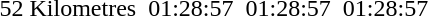<table>
<tr>
<td>52 Kilometres<br></td>
<td></td>
<td>01:28:57</td>
<td></td>
<td>01:28:57</td>
<td></td>
<td>01:28:57</td>
</tr>
<tr>
</tr>
</table>
